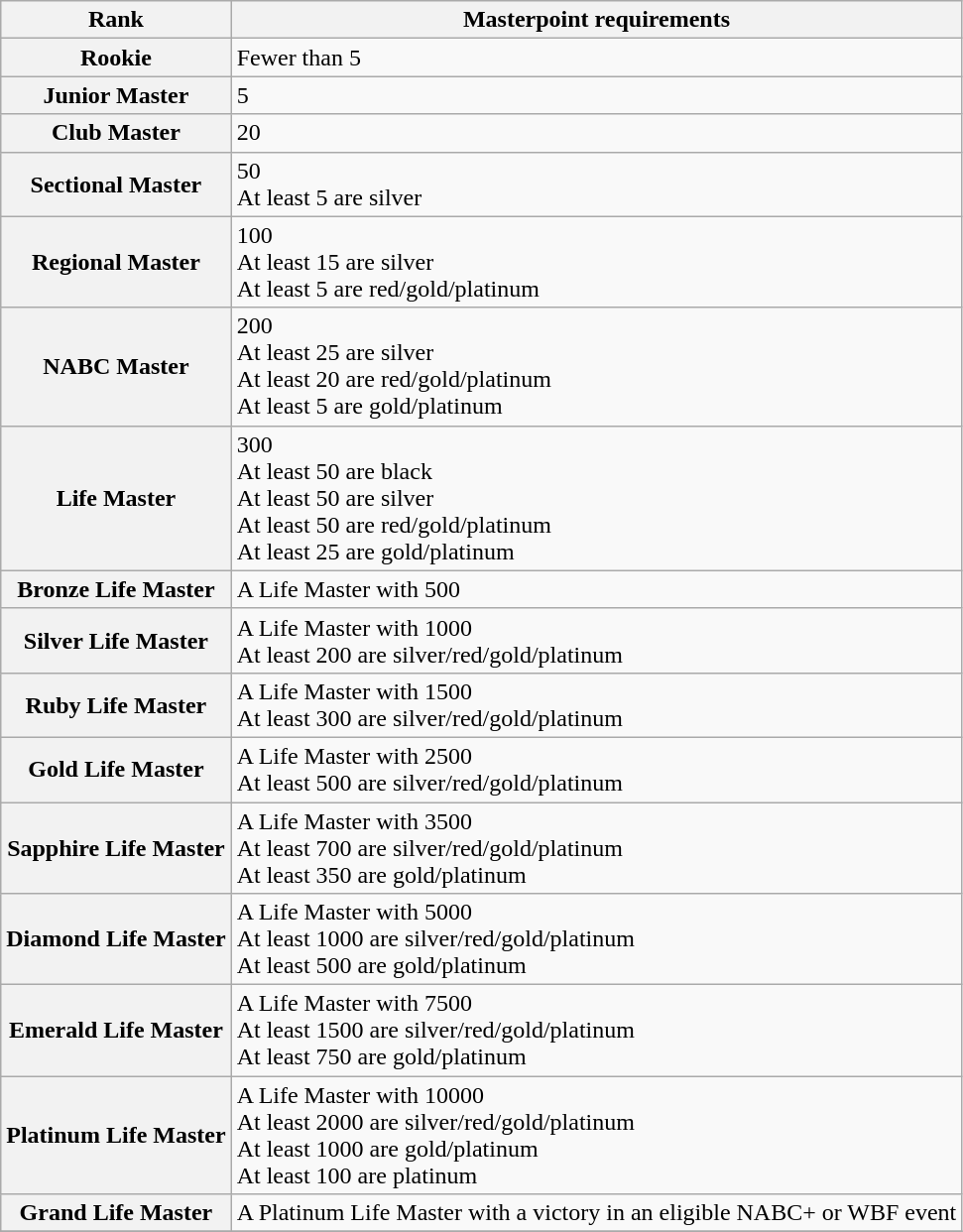<table class="wikitable" style="text-align:left">
<tr>
<th>Rank</th>
<th>Masterpoint requirements</th>
</tr>
<tr>
<th>Rookie</th>
<td>Fewer than 5</td>
</tr>
<tr>
<th>Junior Master</th>
<td>5</td>
</tr>
<tr>
<th>Club Master</th>
<td>20</td>
</tr>
<tr>
<th>Sectional Master</th>
<td>50<br>At least 5 are silver</td>
</tr>
<tr>
<th>Regional Master</th>
<td>100<br>At least 15 are silver<br>At least 5 are red/gold/platinum</td>
</tr>
<tr>
<th>NABC Master</th>
<td>200<br>At least 25 are silver<br>At least 20 are red/gold/platinum<br>At least 5 are gold/platinum</td>
</tr>
<tr>
<th>Life Master</th>
<td>300<br>At least 50 are black<br>At least 50 are silver<br>At least 50 are red/gold/platinum<br>At least 25 are gold/platinum</td>
</tr>
<tr>
<th>Bronze Life Master</th>
<td>A Life Master with 500</td>
</tr>
<tr>
<th>Silver Life Master</th>
<td>A Life Master with 1000<br>At least 200 are silver/red/gold/platinum</td>
</tr>
<tr>
<th>Ruby Life Master</th>
<td>A Life Master with 1500<br>At least 300 are silver/red/gold/platinum</td>
</tr>
<tr>
<th>Gold Life Master</th>
<td>A Life Master with 2500<br>At least 500 are silver/red/gold/platinum</td>
</tr>
<tr>
<th>Sapphire Life Master</th>
<td>A Life Master with 3500<br>At least 700 are silver/red/gold/platinum<br>At least 350 are gold/platinum</td>
</tr>
<tr>
<th>Diamond Life Master</th>
<td>A Life Master with 5000<br>At least 1000 are silver/red/gold/platinum<br>At least 500 are gold/platinum</td>
</tr>
<tr>
<th>Emerald Life Master</th>
<td>A Life Master with 7500<br>At least 1500 are silver/red/gold/platinum<br>At least 750 are gold/platinum</td>
</tr>
<tr>
<th>Platinum Life Master</th>
<td>A Life Master with 10000<br>At least 2000 are silver/red/gold/platinum<br>At least 1000 are gold/platinum<br>At least 100 are platinum</td>
</tr>
<tr>
<th>Grand Life Master</th>
<td>A Platinum Life Master with a victory in an eligible NABC+ or WBF event</td>
</tr>
<tr>
</tr>
</table>
